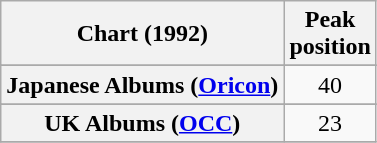<table class="wikitable sortable plainrowheaders" style="text-align:center;">
<tr>
<th scope="col">Chart (1992)</th>
<th scope="col">Peak<br> position</th>
</tr>
<tr>
</tr>
<tr>
</tr>
<tr>
<th scope="row">Japanese Albums (<a href='#'>Oricon</a>)</th>
<td>40</td>
</tr>
<tr>
</tr>
<tr>
<th scope="row">UK Albums (<a href='#'>OCC</a>)</th>
<td>23</td>
</tr>
<tr>
</tr>
</table>
